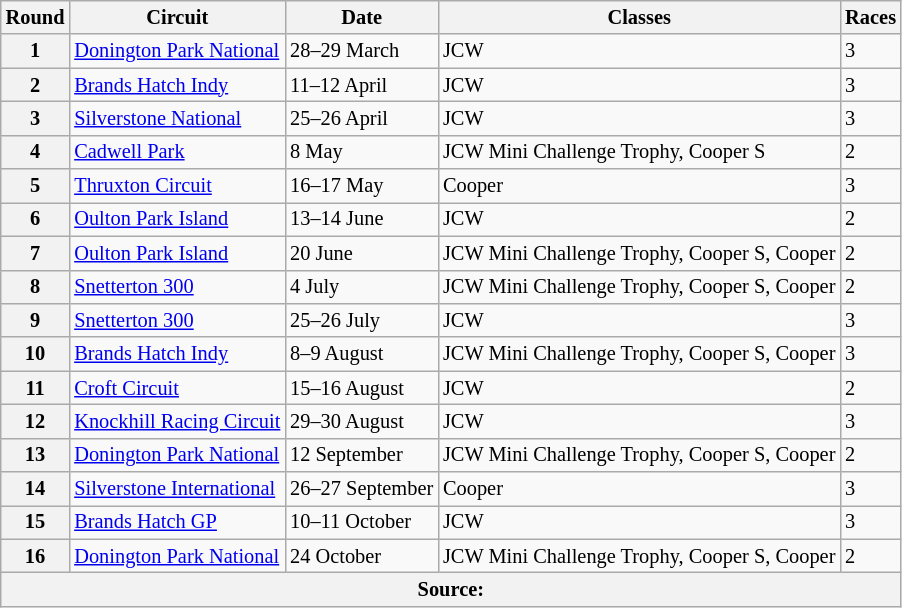<table class="wikitable" style="font-size: 85%;">
<tr>
<th>Round</th>
<th>Circuit</th>
<th>Date</th>
<th>Classes</th>
<th>Races</th>
</tr>
<tr>
<th>1</th>
<td><a href='#'> Donington Park National</a></td>
<td>28–29 March</td>
<td>JCW</td>
<td>3</td>
</tr>
<tr>
<th>2</th>
<td><a href='#'> Brands Hatch Indy</a></td>
<td>11–12 April</td>
<td>JCW</td>
<td>3</td>
</tr>
<tr>
<th>3</th>
<td><a href='#'>Silverstone National</a></td>
<td>25–26 April</td>
<td>JCW</td>
<td>3</td>
</tr>
<tr>
<th>4</th>
<td><a href='#'>Cadwell Park</a></td>
<td>8 May</td>
<td>JCW Mini Challenge Trophy, Cooper S</td>
<td>2</td>
</tr>
<tr>
<th>5</th>
<td><a href='#'>Thruxton Circuit</a></td>
<td>16–17 May</td>
<td>Cooper</td>
<td>3</td>
</tr>
<tr>
<th>6</th>
<td><a href='#'> Oulton Park Island</a></td>
<td>13–14 June</td>
<td>JCW</td>
<td>2</td>
</tr>
<tr>
<th>7</th>
<td><a href='#'> Oulton Park Island</a></td>
<td>20 June</td>
<td>JCW Mini Challenge Trophy, Cooper S, Cooper</td>
<td>2</td>
</tr>
<tr>
<th>8</th>
<td><a href='#'>Snetterton 300</a></td>
<td>4 July</td>
<td>JCW Mini Challenge Trophy, Cooper S, Cooper</td>
<td>2</td>
</tr>
<tr>
<th>9</th>
<td><a href='#'>Snetterton 300</a></td>
<td>25–26 July</td>
<td>JCW</td>
<td>3</td>
</tr>
<tr>
<th>10</th>
<td><a href='#'> Brands Hatch Indy</a></td>
<td>8–9 August</td>
<td>JCW Mini Challenge Trophy, Cooper S, Cooper</td>
<td>3</td>
</tr>
<tr>
<th>11</th>
<td><a href='#'>Croft Circuit</a></td>
<td>15–16 August</td>
<td>JCW</td>
<td>2</td>
</tr>
<tr>
<th>12</th>
<td><a href='#'>Knockhill Racing Circuit</a></td>
<td>29–30 August</td>
<td>JCW</td>
<td>3</td>
</tr>
<tr>
<th>13</th>
<td><a href='#'> Donington Park National</a></td>
<td>12 September</td>
<td>JCW Mini Challenge Trophy, Cooper S, Cooper</td>
<td>2</td>
</tr>
<tr>
<th>14</th>
<td><a href='#'>Silverstone International</a></td>
<td>26–27 September</td>
<td>Cooper</td>
<td>3</td>
</tr>
<tr>
<th>15</th>
<td><a href='#'> Brands Hatch GP</a></td>
<td>10–11 October</td>
<td>JCW</td>
<td>3</td>
</tr>
<tr>
<th>16</th>
<td><a href='#'> Donington Park National</a></td>
<td>24 October</td>
<td>JCW Mini Challenge Trophy, Cooper S, Cooper</td>
<td>2</td>
</tr>
<tr>
<th colspan=5>Source:</th>
</tr>
</table>
